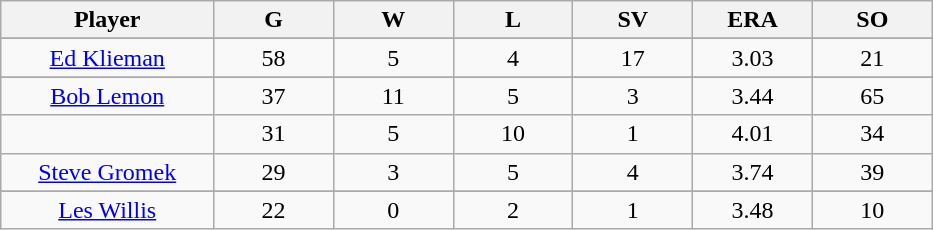<table class="wikitable sortable">
<tr>
<th bgcolor="#DDDDFF" width="16%">Player</th>
<th bgcolor="#DDDDFF" width="9%">G</th>
<th bgcolor="#DDDDFF" width="9%">W</th>
<th bgcolor="#DDDDFF" width="9%">L</th>
<th bgcolor="#DDDDFF" width="9%">SV</th>
<th bgcolor="#DDDDFF" width="9%">ERA</th>
<th bgcolor="#DDDDFF" width="9%">SO</th>
</tr>
<tr>
</tr>
<tr align="center">
<td><a href='#'>Ed Klieman</a></td>
<td>58</td>
<td>5</td>
<td>4</td>
<td>17</td>
<td>3.03</td>
<td>21</td>
</tr>
<tr>
</tr>
<tr align="center">
<td><a href='#'>Bob Lemon</a></td>
<td>37</td>
<td>11</td>
<td>5</td>
<td>3</td>
<td>3.44</td>
<td>65</td>
</tr>
<tr align="center">
<td></td>
<td>31</td>
<td>5</td>
<td>10</td>
<td>1</td>
<td>4.01</td>
<td>34</td>
</tr>
<tr align="center">
<td><a href='#'>Steve Gromek</a></td>
<td>29</td>
<td>3</td>
<td>5</td>
<td>4</td>
<td>3.74</td>
<td>39</td>
</tr>
<tr>
</tr>
<tr align="center">
<td><a href='#'>Les Willis</a></td>
<td>22</td>
<td>0</td>
<td>2</td>
<td>1</td>
<td>3.48</td>
<td>10</td>
</tr>
</table>
